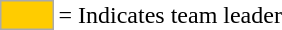<table>
<tr>
<td style="background-color:#FFCC00; border:1px solid #aaaaaa; width:2em;"></td>
<td>= Indicates team leader</td>
</tr>
</table>
